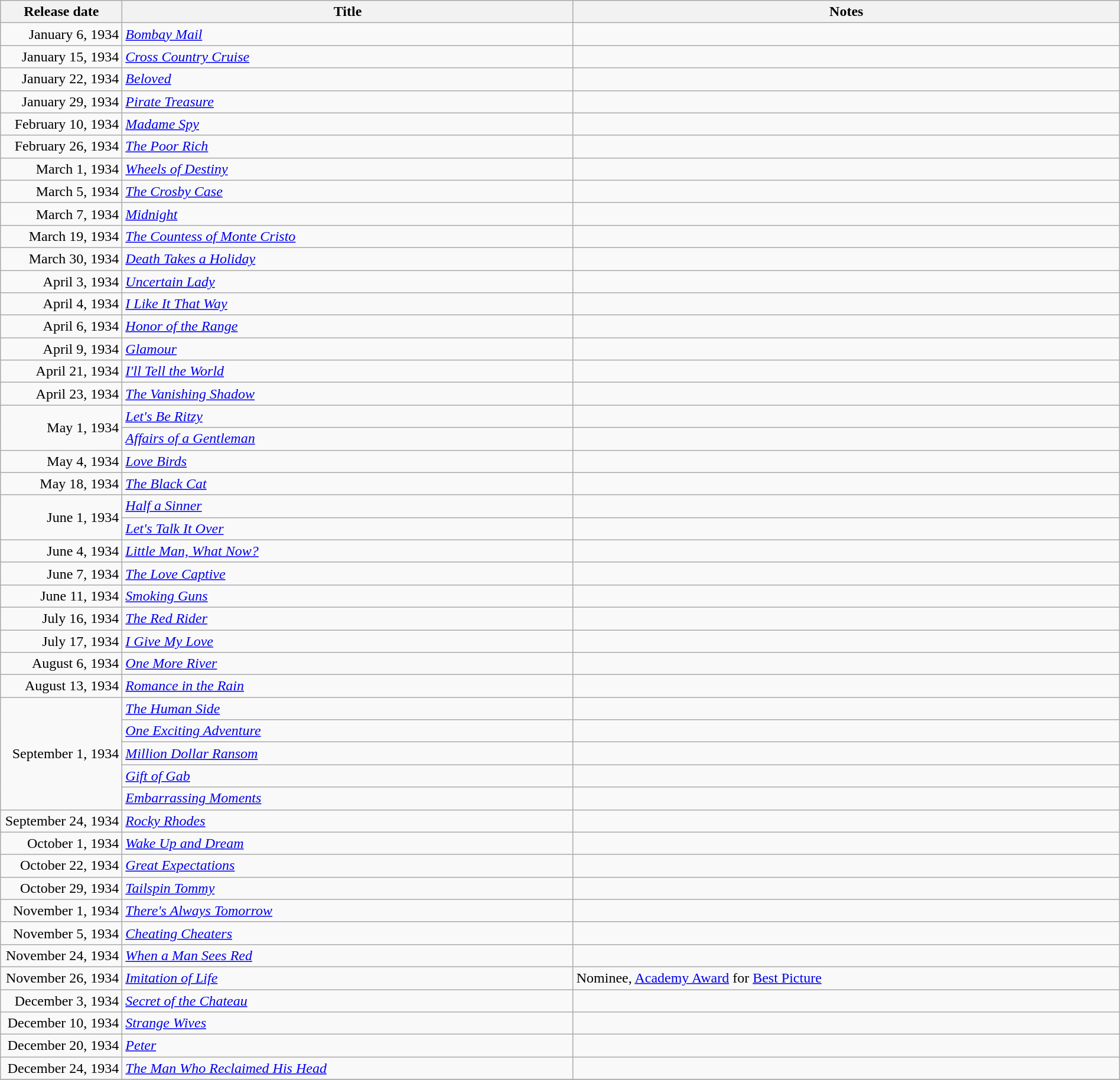<table class="wikitable sortable" style="width:100%;">
<tr>
<th scope="col" style="width:130px;">Release date</th>
<th>Title</th>
<th>Notes</th>
</tr>
<tr>
<td style="text-align:right;">January 6, 1934</td>
<td><em><a href='#'>Bombay Mail</a></em></td>
<td></td>
</tr>
<tr>
<td style="text-align:right;">January 15, 1934</td>
<td><em><a href='#'>Cross Country Cruise</a></em></td>
<td></td>
</tr>
<tr>
<td style="text-align:right;">January 22, 1934</td>
<td><em><a href='#'>Beloved</a></em></td>
<td></td>
</tr>
<tr>
<td style="text-align:right;">January 29, 1934</td>
<td><em><a href='#'>Pirate Treasure</a></em></td>
<td></td>
</tr>
<tr>
<td style="text-align:right;">February 10, 1934</td>
<td><em><a href='#'>Madame Spy</a></em></td>
<td></td>
</tr>
<tr>
<td style="text-align:right;">February 26, 1934</td>
<td><em><a href='#'>The Poor Rich</a></em></td>
<td></td>
</tr>
<tr>
<td style="text-align:right;">March 1, 1934</td>
<td><em><a href='#'>Wheels of Destiny</a></em></td>
<td></td>
</tr>
<tr>
<td style="text-align:right;">March 5, 1934</td>
<td><em><a href='#'>The Crosby Case</a></em></td>
<td></td>
</tr>
<tr>
<td style="text-align:right;">March 7, 1934</td>
<td><em><a href='#'>Midnight</a></em></td>
<td></td>
</tr>
<tr>
<td style="text-align:right;">March 19, 1934</td>
<td><em><a href='#'>The Countess of Monte Cristo</a></em></td>
<td></td>
</tr>
<tr>
<td style="text-align:right;">March 30, 1934</td>
<td><em><a href='#'>Death Takes a Holiday</a></em></td>
<td></td>
</tr>
<tr>
<td style="text-align:right;">April 3, 1934</td>
<td><em><a href='#'>Uncertain Lady</a></em></td>
<td></td>
</tr>
<tr>
<td style="text-align:right;">April 4, 1934</td>
<td><em><a href='#'>I Like It That Way</a></em></td>
<td></td>
</tr>
<tr>
<td style="text-align:right;">April 6, 1934</td>
<td><em><a href='#'>Honor of the Range</a></em></td>
<td></td>
</tr>
<tr>
<td style="text-align:right;">April 9, 1934</td>
<td><em><a href='#'>Glamour</a></em></td>
<td></td>
</tr>
<tr>
<td style="text-align:right;">April 21, 1934</td>
<td><em><a href='#'>I'll Tell the World</a></em></td>
<td></td>
</tr>
<tr>
<td style="text-align:right;">April 23, 1934</td>
<td><em><a href='#'>The Vanishing Shadow</a></em></td>
<td></td>
</tr>
<tr>
<td style="text-align:right;" rowspan="2">May 1, 1934</td>
<td><em><a href='#'>Let's Be Ritzy</a></em></td>
<td></td>
</tr>
<tr>
<td><em><a href='#'>Affairs of a Gentleman</a></em></td>
<td></td>
</tr>
<tr>
<td style="text-align:right;">May 4, 1934</td>
<td><em><a href='#'>Love Birds</a></em></td>
<td></td>
</tr>
<tr>
<td style="text-align:right;">May 18, 1934</td>
<td><em><a href='#'>The Black Cat</a></em></td>
<td></td>
</tr>
<tr>
<td style="text-align:right;" rowspan="2">June 1, 1934</td>
<td><em><a href='#'>Half a Sinner</a></em></td>
<td></td>
</tr>
<tr>
<td><em><a href='#'>Let's Talk It Over</a></em></td>
<td></td>
</tr>
<tr>
<td style="text-align:right;">June 4, 1934</td>
<td><em><a href='#'>Little Man, What Now?</a></em></td>
<td></td>
</tr>
<tr>
<td style="text-align:right;">June 7, 1934</td>
<td><em><a href='#'>The Love Captive</a></em></td>
<td></td>
</tr>
<tr>
<td style="text-align:right;">June 11, 1934</td>
<td><em><a href='#'>Smoking Guns</a></em></td>
<td></td>
</tr>
<tr>
<td style="text-align:right;">July 16, 1934</td>
<td><em><a href='#'>The Red Rider</a></em></td>
<td></td>
</tr>
<tr>
<td style="text-align:right;">July 17, 1934</td>
<td><em><a href='#'>I Give My Love</a></em></td>
<td></td>
</tr>
<tr>
<td style="text-align:right;">August 6, 1934</td>
<td><em><a href='#'>One More River</a></em></td>
<td></td>
</tr>
<tr>
<td style="text-align:right;">August 13, 1934</td>
<td><em><a href='#'>Romance in the Rain</a></em></td>
<td></td>
</tr>
<tr>
<td style="text-align:right;" rowspan="5">September 1, 1934</td>
<td><em><a href='#'>The Human Side</a></em></td>
<td></td>
</tr>
<tr>
<td><em><a href='#'>One Exciting Adventure</a></em></td>
<td></td>
</tr>
<tr>
<td><em><a href='#'>Million Dollar Ransom</a></em></td>
<td></td>
</tr>
<tr>
<td><em><a href='#'>Gift of Gab</a></em></td>
<td></td>
</tr>
<tr>
<td><em><a href='#'>Embarrassing Moments</a></em></td>
<td></td>
</tr>
<tr>
<td style="text-align:right;">September 24, 1934</td>
<td><em><a href='#'>Rocky Rhodes</a></em></td>
<td></td>
</tr>
<tr>
<td style="text-align:right;">October 1, 1934</td>
<td><em><a href='#'>Wake Up and Dream</a></em></td>
<td></td>
</tr>
<tr>
<td style="text-align:right;">October 22, 1934</td>
<td><em><a href='#'>Great Expectations</a></em></td>
<td></td>
</tr>
<tr>
<td style="text-align:right;">October 29, 1934</td>
<td><em><a href='#'>Tailspin Tommy</a></em></td>
<td></td>
</tr>
<tr>
<td style="text-align:right;">November 1, 1934</td>
<td><em><a href='#'>There's Always Tomorrow</a></em></td>
<td></td>
</tr>
<tr>
<td style="text-align:right;">November 5, 1934</td>
<td><em><a href='#'>Cheating Cheaters</a></em></td>
<td></td>
</tr>
<tr>
<td style="text-align:right;">November 24, 1934</td>
<td><em><a href='#'>When a Man Sees Red</a></em></td>
<td></td>
</tr>
<tr>
<td style="text-align:right;">November 26, 1934</td>
<td><em><a href='#'>Imitation of Life</a></em></td>
<td>Nominee, <a href='#'>Academy Award</a> for <a href='#'>Best Picture</a></td>
</tr>
<tr>
<td style="text-align:right;">December 3, 1934</td>
<td><em><a href='#'>Secret of the Chateau</a></em></td>
<td></td>
</tr>
<tr>
<td style="text-align:right;">December 10, 1934</td>
<td><em><a href='#'>Strange Wives</a></em></td>
<td></td>
</tr>
<tr>
<td style="text-align:right;">December 20, 1934</td>
<td><em><a href='#'>Peter</a></em></td>
<td></td>
</tr>
<tr>
<td style="text-align:right;">December 24, 1934</td>
<td><em><a href='#'>The Man Who Reclaimed His Head</a></em></td>
<td></td>
</tr>
<tr>
</tr>
</table>
